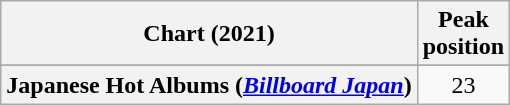<table class="wikitable sortable plainrowheaders" style="text-align:center">
<tr>
<th scope="col">Chart (2021)</th>
<th scope="col">Peak<br>position</th>
</tr>
<tr>
</tr>
<tr>
<th scope="row">Japanese Hot Albums (<em><a href='#'>Billboard Japan</a></em>)</th>
<td>23</td>
</tr>
</table>
